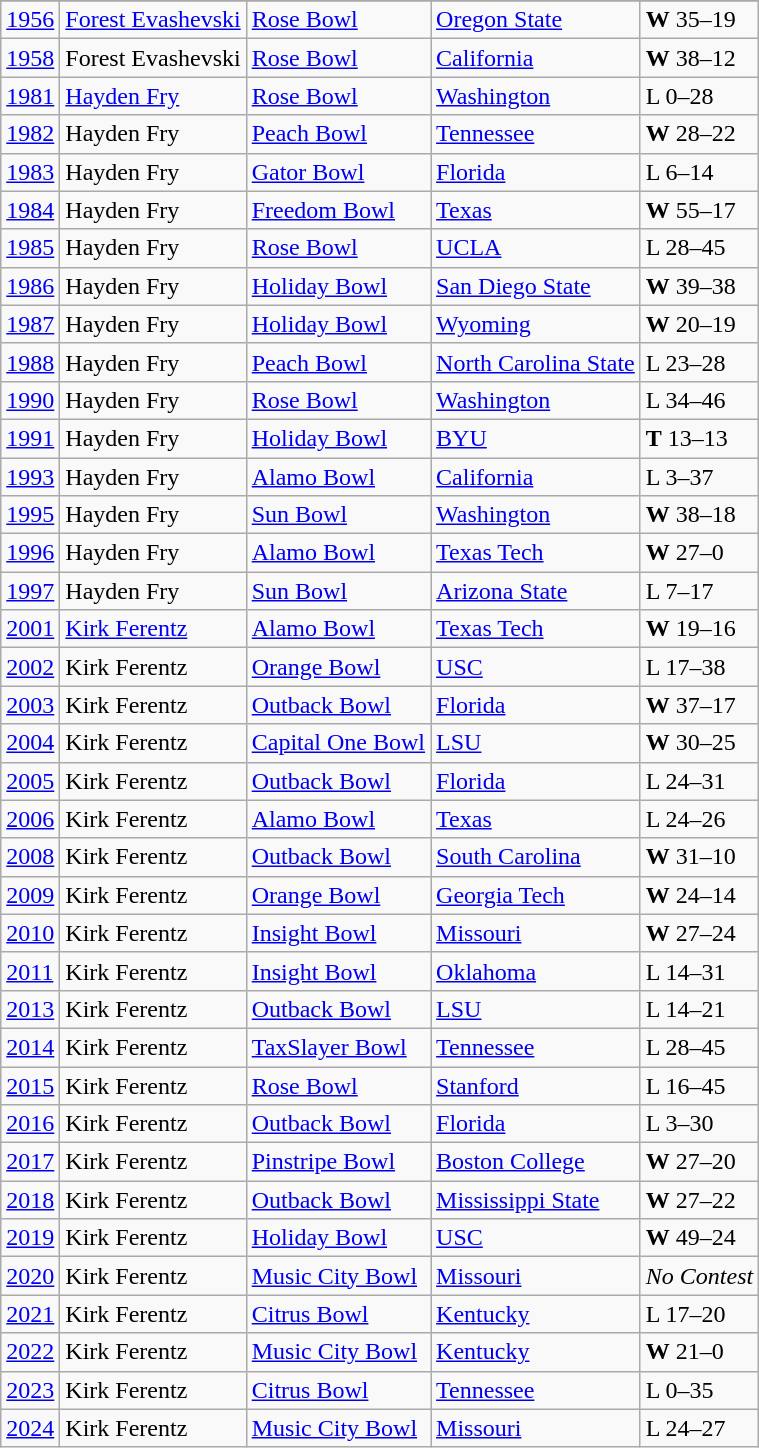<table class="wikitable">
<tr>
</tr>
<tr>
<td><a href='#'>1956</a></td>
<td><a href='#'>Forest Evashevski</a></td>
<td><a href='#'>Rose Bowl</a></td>
<td><a href='#'>Oregon State</a></td>
<td><strong>W</strong> 35–19</td>
</tr>
<tr>
<td><a href='#'>1958</a></td>
<td>Forest Evashevski</td>
<td><a href='#'>Rose Bowl</a></td>
<td><a href='#'>California</a></td>
<td><strong>W</strong> 38–12</td>
</tr>
<tr>
<td><a href='#'>1981</a></td>
<td><a href='#'>Hayden Fry</a></td>
<td><a href='#'>Rose Bowl</a></td>
<td><a href='#'>Washington</a></td>
<td>L 0–28</td>
</tr>
<tr>
<td><a href='#'>1982</a></td>
<td>Hayden Fry</td>
<td><a href='#'>Peach Bowl</a></td>
<td><a href='#'>Tennessee</a></td>
<td><strong>W</strong> 28–22</td>
</tr>
<tr>
<td><a href='#'>1983</a></td>
<td>Hayden Fry</td>
<td><a href='#'>Gator Bowl</a></td>
<td><a href='#'>Florida</a></td>
<td>L 6–14</td>
</tr>
<tr>
<td><a href='#'>1984</a></td>
<td>Hayden Fry</td>
<td><a href='#'>Freedom Bowl</a></td>
<td><a href='#'>Texas</a></td>
<td><strong>W</strong> 55–17</td>
</tr>
<tr>
<td><a href='#'>1985</a></td>
<td>Hayden Fry</td>
<td><a href='#'>Rose Bowl</a></td>
<td><a href='#'>UCLA</a></td>
<td>L 28–45</td>
</tr>
<tr>
<td><a href='#'>1986</a></td>
<td>Hayden Fry</td>
<td><a href='#'>Holiday Bowl</a></td>
<td><a href='#'>San Diego State</a></td>
<td><strong>W</strong> 39–38</td>
</tr>
<tr>
<td><a href='#'>1987</a></td>
<td>Hayden Fry</td>
<td><a href='#'>Holiday Bowl</a></td>
<td><a href='#'>Wyoming</a></td>
<td><strong>W</strong> 20–19</td>
</tr>
<tr>
<td><a href='#'>1988</a></td>
<td>Hayden Fry</td>
<td><a href='#'>Peach Bowl</a></td>
<td><a href='#'>North Carolina State</a></td>
<td>L 23–28</td>
</tr>
<tr>
<td><a href='#'>1990</a></td>
<td>Hayden Fry</td>
<td><a href='#'>Rose Bowl</a></td>
<td><a href='#'>Washington</a></td>
<td>L 34–46</td>
</tr>
<tr>
<td><a href='#'>1991</a></td>
<td>Hayden Fry</td>
<td><a href='#'>Holiday Bowl</a></td>
<td><a href='#'>BYU</a></td>
<td><strong>T</strong> 13–13</td>
</tr>
<tr>
<td><a href='#'>1993</a></td>
<td>Hayden Fry</td>
<td><a href='#'>Alamo Bowl</a></td>
<td><a href='#'>California</a></td>
<td>L 3–37</td>
</tr>
<tr>
<td><a href='#'>1995</a></td>
<td>Hayden Fry</td>
<td><a href='#'>Sun Bowl</a></td>
<td><a href='#'>Washington</a></td>
<td><strong>W</strong> 38–18</td>
</tr>
<tr>
<td><a href='#'>1996</a></td>
<td>Hayden Fry</td>
<td><a href='#'>Alamo Bowl</a></td>
<td><a href='#'>Texas Tech</a></td>
<td><strong>W</strong> 27–0</td>
</tr>
<tr>
<td><a href='#'>1997</a></td>
<td>Hayden Fry</td>
<td><a href='#'>Sun Bowl</a></td>
<td><a href='#'>Arizona State</a></td>
<td>L 7–17</td>
</tr>
<tr>
<td><a href='#'>2001</a></td>
<td><a href='#'>Kirk Ferentz</a></td>
<td><a href='#'>Alamo Bowl</a></td>
<td><a href='#'>Texas Tech</a></td>
<td><strong>W</strong> 19–16</td>
</tr>
<tr>
<td><a href='#'>2002</a></td>
<td>Kirk Ferentz</td>
<td><a href='#'>Orange Bowl</a></td>
<td><a href='#'>USC</a></td>
<td>L 17–38</td>
</tr>
<tr>
<td><a href='#'>2003</a></td>
<td>Kirk Ferentz</td>
<td><a href='#'>Outback Bowl</a></td>
<td><a href='#'>Florida</a></td>
<td><strong>W</strong> 37–17</td>
</tr>
<tr>
<td><a href='#'>2004</a></td>
<td>Kirk Ferentz</td>
<td><a href='#'>Capital One Bowl</a></td>
<td><a href='#'>LSU</a></td>
<td><strong>W</strong> 30–25</td>
</tr>
<tr>
<td><a href='#'>2005</a></td>
<td>Kirk Ferentz</td>
<td><a href='#'>Outback Bowl</a></td>
<td><a href='#'>Florida</a></td>
<td>L 24–31</td>
</tr>
<tr>
<td><a href='#'>2006</a></td>
<td>Kirk Ferentz</td>
<td><a href='#'>Alamo Bowl</a></td>
<td><a href='#'>Texas</a></td>
<td>L 24–26</td>
</tr>
<tr>
<td><a href='#'>2008</a></td>
<td>Kirk Ferentz</td>
<td><a href='#'>Outback Bowl</a></td>
<td><a href='#'>South Carolina</a></td>
<td><strong>W</strong> 31–10</td>
</tr>
<tr>
<td><a href='#'>2009</a></td>
<td>Kirk Ferentz</td>
<td><a href='#'>Orange Bowl</a></td>
<td><a href='#'>Georgia Tech</a></td>
<td><strong>W</strong> 24–14</td>
</tr>
<tr>
<td><a href='#'>2010</a></td>
<td>Kirk Ferentz</td>
<td><a href='#'>Insight Bowl</a></td>
<td><a href='#'>Missouri</a></td>
<td><strong>W</strong> 27–24</td>
</tr>
<tr>
<td><a href='#'>2011</a></td>
<td>Kirk Ferentz</td>
<td><a href='#'>Insight Bowl</a></td>
<td><a href='#'>Oklahoma</a></td>
<td>L 14–31</td>
</tr>
<tr>
<td><a href='#'>2013</a></td>
<td>Kirk Ferentz</td>
<td><a href='#'>Outback Bowl</a></td>
<td><a href='#'>LSU</a></td>
<td>L 14–21</td>
</tr>
<tr>
<td><a href='#'>2014</a></td>
<td>Kirk Ferentz</td>
<td><a href='#'>TaxSlayer Bowl</a></td>
<td><a href='#'>Tennessee</a></td>
<td>L 28–45</td>
</tr>
<tr>
<td><a href='#'>2015</a></td>
<td>Kirk Ferentz</td>
<td><a href='#'>Rose Bowl</a></td>
<td><a href='#'>Stanford</a></td>
<td>L 16–45</td>
</tr>
<tr>
<td><a href='#'>2016</a></td>
<td>Kirk Ferentz</td>
<td><a href='#'>Outback Bowl</a></td>
<td><a href='#'>Florida</a></td>
<td>L 3–30</td>
</tr>
<tr>
<td><a href='#'>2017</a></td>
<td>Kirk Ferentz</td>
<td><a href='#'>Pinstripe Bowl</a></td>
<td><a href='#'>Boston College</a></td>
<td><strong>W</strong> 27–20</td>
</tr>
<tr>
<td><a href='#'>2018</a></td>
<td>Kirk Ferentz</td>
<td><a href='#'>Outback Bowl</a></td>
<td><a href='#'>Mississippi State</a></td>
<td><strong>W</strong> 27–22</td>
</tr>
<tr>
<td><a href='#'>2019</a></td>
<td>Kirk Ferentz</td>
<td><a href='#'>Holiday Bowl</a></td>
<td><a href='#'>USC</a></td>
<td><strong>W</strong> 49–24</td>
</tr>
<tr>
<td><a href='#'>2020</a></td>
<td>Kirk Ferentz</td>
<td><a href='#'>Music City Bowl</a></td>
<td><a href='#'>Missouri</a></td>
<td><em>No Contest</em></td>
</tr>
<tr>
<td><a href='#'>2021</a></td>
<td>Kirk Ferentz</td>
<td><a href='#'>Citrus Bowl</a></td>
<td><a href='#'>Kentucky</a></td>
<td>L 17–20</td>
</tr>
<tr>
<td><a href='#'>2022</a></td>
<td>Kirk Ferentz</td>
<td><a href='#'>Music City Bowl</a></td>
<td><a href='#'>Kentucky</a></td>
<td><strong>W</strong> 21–0</td>
</tr>
<tr>
<td><a href='#'>2023</a></td>
<td>Kirk Ferentz</td>
<td><a href='#'>Citrus Bowl</a></td>
<td><a href='#'>Tennessee</a></td>
<td>L 0–35</td>
</tr>
<tr>
<td><a href='#'>2024</a></td>
<td>Kirk Ferentz</td>
<td><a href='#'>Music City Bowl</a></td>
<td><a href='#'>Missouri</a></td>
<td>L 24–27</td>
</tr>
</table>
